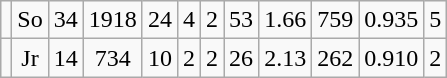<table class="wikitable sortable" style="text-align:center">
<tr>
<td align=left></td>
<td>So</td>
<td>34</td>
<td>1918</td>
<td>24</td>
<td>4</td>
<td>2</td>
<td>53</td>
<td>1.66</td>
<td>759</td>
<td>0.935</td>
<td>5</td>
</tr>
<tr>
<td align=left></td>
<td>Jr</td>
<td>14</td>
<td>734</td>
<td>10</td>
<td>2</td>
<td>2</td>
<td>26</td>
<td>2.13</td>
<td>262</td>
<td>0.910</td>
<td>2</td>
</tr>
</table>
